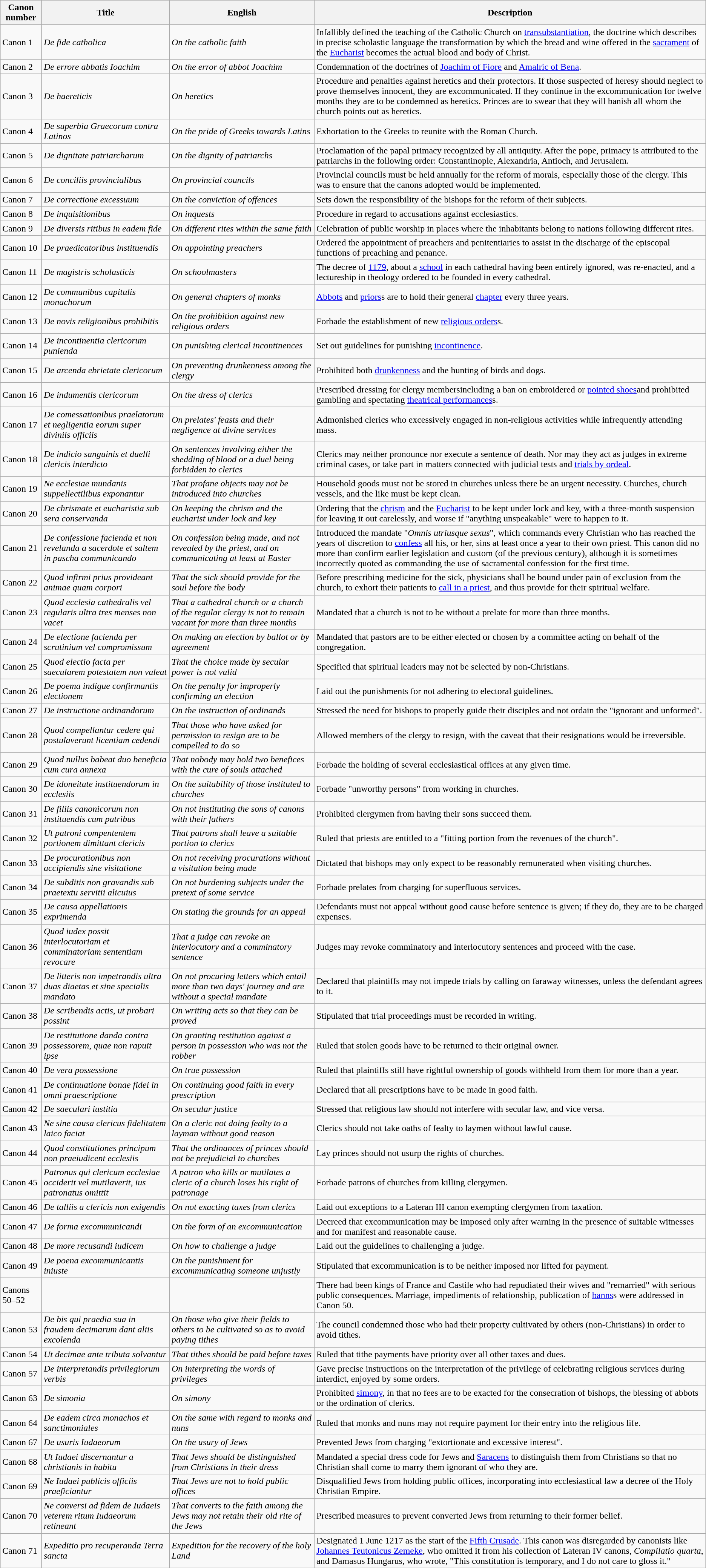<table class="wikitable">
<tr>
<th>Canon number</th>
<th>Title</th>
<th>English</th>
<th>Description</th>
</tr>
<tr>
<td>Canon 1</td>
<td><em>De fide catholica</em></td>
<td><em>On the catholic faith</em></td>
<td>Infallibly defined the teaching of the Catholic Church on <a href='#'>transubstantiation</a>, the doctrine which describes in precise scholastic language the transformation by which the bread and wine offered in the <a href='#'>sacrament</a> of the <a href='#'>Eucharist</a> becomes the actual blood and body of Christ.</td>
</tr>
<tr>
<td>Canon 2</td>
<td><em>De errore abbatis Ioachim</em></td>
<td><em>On the error of abbot Joachim</em></td>
<td>Condemnation of the doctrines of <a href='#'>Joachim of Fiore</a> and <a href='#'>Amalric of Bena</a>.</td>
</tr>
<tr>
<td>Canon 3</td>
<td><em>De haereticis</em></td>
<td><em>On heretics</em></td>
<td>Procedure and penalties against heretics and their protectors. If those suspected of heresy should neglect to prove themselves innocent, they are excommunicated. If they continue in the excommunication for twelve months they are to be condemned as heretics. Princes are to swear that they will banish all whom the church points out as heretics.</td>
</tr>
<tr>
<td>Canon 4</td>
<td><em>De superbia Graecorum contra Latinos</em></td>
<td><em>On the pride of Greeks towards Latins</em></td>
<td>Exhortation to the Greeks to reunite with the Roman Church.</td>
</tr>
<tr>
<td>Canon 5</td>
<td><em>De dignitate patriarcharum</em></td>
<td><em>On the dignity of patriarchs</em></td>
<td>Proclamation of the papal primacy recognized by all antiquity. After the pope, primacy is attributed to the patriarchs in the following order: Constantinople, Alexandria, Antioch, and Jerusalem.</td>
</tr>
<tr>
<td>Canon 6</td>
<td><em>De conciliis provincialibus</em></td>
<td><em>On provincial councils</em></td>
<td>Provincial councils must be held annually for the reform of morals, especially those of the clergy. This was to ensure that the canons adopted would be implemented.</td>
</tr>
<tr>
<td>Canon 7</td>
<td><em>De correctione excessuum</em></td>
<td><em>On the conviction of offences</em></td>
<td>Sets down the responsibility of the bishops for the reform of their subjects.</td>
</tr>
<tr>
<td>Canon 8</td>
<td><em>De inquisitionibus</em></td>
<td><em>On inquests</em></td>
<td>Procedure in regard to accusations against ecclesiastics.</td>
</tr>
<tr>
<td>Canon 9</td>
<td><em>De diversis ritibus in eadem fide</em></td>
<td><em>On different rites within the same faith</em></td>
<td>Celebration of public worship in places where the inhabitants belong to nations following different rites.</td>
</tr>
<tr>
<td>Canon 10</td>
<td><em>De praedicatoribus instituendis</em></td>
<td><em>On appointing preachers</em></td>
<td>Ordered the appointment of preachers and penitentiaries to assist in the discharge of the episcopal functions of preaching and penance.</td>
</tr>
<tr>
<td>Canon 11</td>
<td><em>De magistris scholasticis</em></td>
<td><em>On schoolmasters</em></td>
<td>The decree of <a href='#'>1179</a>, about a <a href='#'>school</a> in each cathedral having been entirely ignored, was re-enacted, and a lectureship in theology ordered to be founded in every cathedral.</td>
</tr>
<tr>
<td>Canon 12</td>
<td><em>De communibus capitulis monachorum</em></td>
<td><em>On general chapters of monks</em></td>
<td><a href='#'>Abbots</a> and <a href='#'>priors</a>s are to hold their general <a href='#'>chapter</a> every three years.</td>
</tr>
<tr>
<td>Canon 13</td>
<td><em>De novis religionibus prohibitis</em></td>
<td><em>On the prohibition against new religious orders</em></td>
<td>Forbade the establishment of new <a href='#'>religious orders</a>s.</td>
</tr>
<tr>
<td>Canon 14</td>
<td><em>De incontinentia clericorum punienda</em></td>
<td><em>On punishing clerical incontinences</em></td>
<td>Set out guidelines for punishing <a href='#'>incontinence</a>.</td>
</tr>
<tr>
<td>Canon 15</td>
<td><em>De arcenda ebrietate clericorum</em></td>
<td><em>On preventing drunkenness among the clergy</em></td>
<td>Prohibited both <a href='#'>drunkenness</a> and the hunting of birds and dogs.</td>
</tr>
<tr>
<td>Canon 16</td>
<td><em>De indumentis clericorum</em></td>
<td><em>On the dress of clerics</em></td>
<td>Prescribed dressing for clergy membersincluding a ban on embroidered or <a href='#'>pointed shoes</a>and prohibited gambling and spectating <a href='#'>theatrical performances</a>s.</td>
</tr>
<tr>
<td>Canon 17</td>
<td><em>De comessationibus praelatorum et negligentia eorum super diviniis officiis</em></td>
<td><em>On prelates' feasts and their negligence at divine services</em></td>
<td>Admonished clerics who excessively engaged in non-religious activities while infrequently attending mass.</td>
</tr>
<tr>
<td>Canon 18</td>
<td><em>De indicio sanguinis et duelli clericis interdicto</em></td>
<td><em>On sentences involving either the shedding of blood or a duel being forbidden to clerics</em></td>
<td>Clerics may neither pronounce nor execute a sentence of death. Nor may they act as judges in extreme criminal cases, or take part in matters connected with judicial tests and <a href='#'>trials by ordeal</a>.</td>
</tr>
<tr>
<td>Canon 19</td>
<td><em>Ne ecclesiae mundanis suppellectilibus exponantur</em></td>
<td><em>That profane objects may not be introduced into churches</em></td>
<td>Household goods must not be stored in churches unless there be an urgent necessity. Churches, church vessels, and the like must be kept clean.</td>
</tr>
<tr>
<td>Canon 20</td>
<td><em>De chrismate et eucharistia sub sera conservanda</em></td>
<td><em>On keeping the chrism and the eucharist under lock and key</em></td>
<td>Ordering that the <a href='#'>chrism</a> and the <a href='#'>Eucharist</a> to be kept under lock and key, with a three-month suspension for leaving it out carelessly, and worse if "anything unspeakable" were to happen to it.</td>
</tr>
<tr>
<td>Canon 21</td>
<td><em>De confessione facienda et non revelanda a sacerdote et saltem in pascha communicando</em></td>
<td><em>On confession being made, and not revealed by the priest, and on communicating at least at Easter</em></td>
<td>Introduced the mandate "<em>Omnis utriusque sexus</em>", which commands every Christian who has reached the years of discretion to <a href='#'>confess</a> all his, or her, sins at least once a year to their own priest. This canon did no more than confirm earlier legislation and custom (of the previous century), although it is sometimes incorrectly quoted as commanding the use of sacramental confession for the first time.</td>
</tr>
<tr>
<td>Canon 22</td>
<td><em>Quod infirmi prius provideant animae quam corpori</em></td>
<td><em>That the sick should provide for the soul before the body</em></td>
<td>Before prescribing medicine for the sick, physicians shall be bound under pain of exclusion from the church, to exhort their patients to <a href='#'>call in a priest</a>, and thus provide for their spiritual welfare.</td>
</tr>
<tr>
<td>Canon 23</td>
<td><em>Quod ecclesia cathedralis vel regularis ultra tres menses non vacet</em></td>
<td><em>That a cathedral church or a church of the regular clergy is not to remain vacant for more than three months</em></td>
<td>Mandated that a church is not to be without a prelate for more than three months.</td>
</tr>
<tr>
<td>Canon 24</td>
<td><em>De electione facienda per scrutinium vel compromissum</em></td>
<td><em>On making an election by ballot or by agreement</em></td>
<td>Mandated that pastors are to be either elected or chosen by a committee acting on behalf of the congregation.</td>
</tr>
<tr>
<td>Canon 25</td>
<td><em>Quod electio facta per saecularem potestatem non valeat</em></td>
<td><em>That the choice made by secular power is not valid</em></td>
<td>Specified that spiritual leaders may not be selected by non-Christians.</td>
</tr>
<tr>
<td>Canon 26</td>
<td><em>De poema indigue confirmantis electionem</em></td>
<td><em>On the penalty for improperly confirming an election</em></td>
<td>Laid out the punishments for not adhering to electoral guidelines.</td>
</tr>
<tr>
<td>Canon 27</td>
<td><em>De instructione ordinandorum</em></td>
<td><em>On the instruction of ordinands</em></td>
<td>Stressed the need for bishops to properly guide their disciples and not ordain the "ignorant and unformed".</td>
</tr>
<tr>
<td>Canon 28</td>
<td><em>Quod compellantur cedere qui postulaverunt licentiam cedendi</em></td>
<td><em>That those who have asked for permission to resign are to be compelled to do so</em></td>
<td>Allowed members of the clergy to resign, with the caveat that their resignations would be irreversible.</td>
</tr>
<tr>
<td>Canon 29</td>
<td><em>Quod nullus babeat duo beneficia cum cura annexa</em></td>
<td><em>That nobody may hold two benefices with the cure of souls attached</em></td>
<td>Forbade the holding of several ecclesiastical offices at any given time.</td>
</tr>
<tr>
<td>Canon 30</td>
<td><em>De idoneitate instituendorum in ecclesiis</em></td>
<td><em>On the suitability of those instituted to churches</em></td>
<td>Forbade "unworthy persons" from working in churches.</td>
</tr>
<tr>
<td>Canon 31</td>
<td><em>De filiis canonicorum non instituendis cum patribus</em></td>
<td><em>On not instituting the sons of canons with their fathers</em></td>
<td>Prohibited clergymen from having their sons succeed them.</td>
</tr>
<tr>
<td>Canon 32</td>
<td><em>Ut patroni compententem portionem dimittant clericis</em></td>
<td><em>That patrons shall leave a suitable portion to clerics</em></td>
<td>Ruled that priests are entitled to a "fitting portion from the revenues of the church".</td>
</tr>
<tr>
<td>Canon 33</td>
<td><em>De procurationibus non accipiendis sine visitatione</em></td>
<td><em>On not receiving procurations without a visitation being made</em></td>
<td>Dictated that bishops may only expect to be reasonably remunerated when visiting churches.</td>
</tr>
<tr>
<td>Canon 34</td>
<td><em>De subditis non gravandis sub praetextu servitii alicuius</em></td>
<td><em>On not burdening subjects under the pretext of some service</em></td>
<td>Forbade prelates from charging for superfluous services.</td>
</tr>
<tr>
<td>Canon 35</td>
<td><em>De causa appellationis exprimenda</em></td>
<td><em>On stating the grounds for an appeal</em></td>
<td>Defendants must not appeal without good cause before sentence is given; if they do, they are to be charged expenses.</td>
</tr>
<tr>
<td>Canon 36</td>
<td><em>Quod iudex possit interlocutoriam et comminatoriam sententiam revocare</em></td>
<td><em>That a judge can revoke an interlocutory and a comminatory sentence</em></td>
<td>Judges may revoke comminatory and interlocutory sentences and proceed with the case.</td>
</tr>
<tr>
<td>Canon 37</td>
<td><em>De litteris non impetrandis ultra duas diaetas et sine specialis mandato</em></td>
<td><em>On not procuring letters which entail more than two days' journey and are without a special mandate</em></td>
<td>Declared that plaintiffs may not impede trials by calling on faraway witnesses, unless the defendant agrees to it.</td>
</tr>
<tr>
<td>Canon 38</td>
<td><em>De scribendis actis, ut probari possint</em></td>
<td><em>On writing acts so that they can be proved</em></td>
<td>Stipulated that trial proceedings must be recorded in writing.</td>
</tr>
<tr>
<td>Canon 39</td>
<td><em>De restitutione danda contra possessorem, quae non rapuit ipse</em></td>
<td><em>On granting restitution against a person in possession who was not the robber</em></td>
<td>Ruled that stolen goods have to be returned to their original owner.</td>
</tr>
<tr>
<td>Canon 40</td>
<td><em>De vera possessione</em></td>
<td><em>On true possession</em></td>
<td>Ruled that plaintiffs still have rightful ownership of goods withheld from them for more than a year.</td>
</tr>
<tr>
<td>Canon 41</td>
<td><em>De continuatione bonae fidei in omni praescriptione</em></td>
<td><em>On continuing good faith in every prescription</em></td>
<td>Declared that all prescriptions have to be made in good faith.</td>
</tr>
<tr>
<td>Canon 42</td>
<td><em>De saeculari iustitia</em></td>
<td><em>On secular justice</em></td>
<td>Stressed that religious law should not interfere with secular law, and vice versa.</td>
</tr>
<tr>
<td>Canon 43</td>
<td><em>Ne sine causa clericus fidelitatem laico faciat</em></td>
<td><em>On a cleric not doing fealty to a layman without good reason</em></td>
<td>Clerics should not take oaths of fealty to laymen without lawful cause.</td>
</tr>
<tr>
<td>Canon 44</td>
<td><em>Quod constitutiones principum non praeiudicent ecclesiis</em></td>
<td><em>That the ordinances of princes should not be prejudicial to churches</em></td>
<td>Lay princes should not usurp the rights of churches.</td>
</tr>
<tr>
<td>Canon 45</td>
<td><em>Patronus qui clericum ecclesiae occiderit vel mutilaverit, ius patronatus omittit</em></td>
<td><em>A patron who kills or mutilates a cleric of a church loses his right of patronage</em></td>
<td>Forbade patrons of churches from killing clergymen.</td>
</tr>
<tr>
<td>Canon 46</td>
<td><em>De talliis a clericis non exigendis</em></td>
<td><em>On not exacting taxes from clerics</em></td>
<td>Laid out exceptions to a Lateran III canon exempting clergymen from taxation.</td>
</tr>
<tr>
<td>Canon 47</td>
<td><em>De forma excommunicandi</em></td>
<td><em>On the form of an excommunication</em></td>
<td>Decreed that excommunication may be imposed only after warning in the presence of suitable witnesses and for manifest and reasonable cause.</td>
</tr>
<tr>
<td>Canon 48</td>
<td><em>De more recusandi iudicem</em></td>
<td><em>On how to challenge a judge</em></td>
<td>Laid out the guidelines to challenging a judge.</td>
</tr>
<tr>
<td>Canon 49</td>
<td><em>De poena excommunicantis iniuste</em></td>
<td><em>On the punishment for excommunicating someone unjustly</em></td>
<td>Stipulated that excommunication is to be neither imposed nor lifted for payment.</td>
</tr>
<tr>
<td>Canons 50–52</td>
<td></td>
<td></td>
<td>There had been kings of France and Castile who had repudiated their wives and "remarried" with serious public consequences. Marriage, impediments of relationship, publication of <a href='#'>banns</a>s were addressed in Canon 50.</td>
</tr>
<tr>
<td>Canon 53</td>
<td><em>De bis qui praedia sua in fraudem decimarum dant aliis excolenda</em></td>
<td><em>On those who give their fields to others to be cultivated so as to avoid paying tithes</em></td>
<td>The council condemned those who had their property cultivated by others (non-Christians) in order to avoid tithes.</td>
</tr>
<tr>
<td>Canon 54</td>
<td><em>Ut decimae ante tributa solvantur</em></td>
<td><em>That tithes should be paid before taxes</em></td>
<td>Ruled that tithe payments have priority over all other taxes and dues.</td>
</tr>
<tr>
<td>Canon 57</td>
<td><em>De interpretandis privilegiorum verbis</em></td>
<td><em>On interpreting the words of privileges</em></td>
<td>Gave precise instructions on the interpretation of the privilege of celebrating religious services during interdict, enjoyed by some orders.</td>
</tr>
<tr>
<td>Canon 63</td>
<td><em>De simonia</em></td>
<td><em>On simony</em></td>
<td>Prohibited <a href='#'>simony</a>, in that no fees are to be exacted for the consecration of bishops, the blessing of abbots or the ordination of clerics.</td>
</tr>
<tr>
<td>Canon 64</td>
<td><em>De eadem circa monachos et sanctimoniales</em></td>
<td><em>On the same with regard to monks and nuns</em></td>
<td>Ruled that monks and nuns may not require payment for their entry into the religious life.</td>
</tr>
<tr>
<td>Canon 67</td>
<td><em>De usuris Iudaeorum</em></td>
<td><em>On the usury of Jews</em></td>
<td>Prevented Jews from charging "extortionate and excessive interest".</td>
</tr>
<tr>
<td>Canon 68</td>
<td><em>Ut Iudaei discernantur a christianis in habitu</em></td>
<td><em>That Jews should be distinguished from Christians in their dress</em></td>
<td>Mandated a special dress code for Jews and <a href='#'>Saracens</a> to distinguish them from Christians so that no Christian shall come to marry them ignorant of who they are.</td>
</tr>
<tr>
<td>Canon 69</td>
<td><em>Ne Iudaei publicis officiis praeficiantur</em></td>
<td><em>That Jews are not to hold public offices</em></td>
<td>Disqualified Jews from holding public offices, incorporating into ecclesiastical law a decree of the Holy Christian Empire.</td>
</tr>
<tr>
<td>Canon 70</td>
<td><em>Ne conversi ad fidem de Iudaeis veterem ritum Iudaeorum retineant</em></td>
<td><em>That converts to the faith among the Jews may not retain their old rite of the Jews</em></td>
<td>Prescribed measures to prevent converted Jews from returning to their former belief.</td>
</tr>
<tr>
<td>Canon 71</td>
<td><em>Expeditio pro recuperanda Terra sancta</em></td>
<td><em>Expedition for the recovery of the holy Land</em></td>
<td>Designated 1 June 1217 as the start of the <a href='#'>Fifth Crusade</a>. This canon was disregarded by canonists like <a href='#'>Johannes Teutonicus Zemeke</a>, who omitted it from his collection of Lateran IV canons, <em>Compilatio quarta</em>, and Damasus Hungarus, who wrote, "This constitution is temporary, and I do not care to gloss it."</td>
</tr>
</table>
